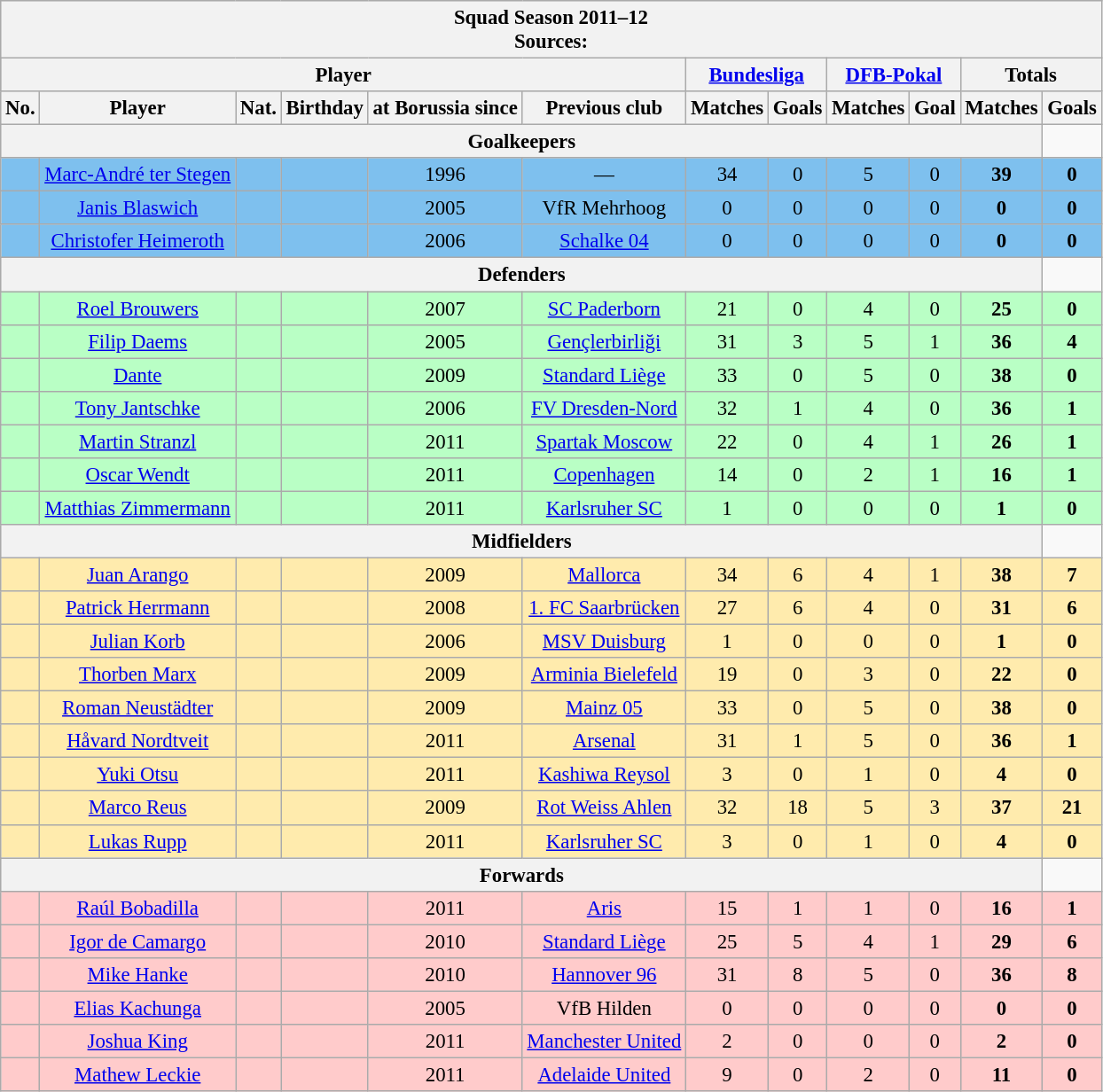<table class="wikitable" style="font-size:95%">
<tr style="text-align:center; background:#dcdcdc;">
<th colspan="12">Squad Season 2011–12<br>Sources:</th>
</tr>
<tr style="text-align:center; background:#9c9c9c;">
<th colspan="6">Player</th>
<th colspan="2"><a href='#'>Bundesliga</a></th>
<th colspan="2"><a href='#'>DFB-Pokal</a></th>
<th colspan="2">Totals</th>
</tr>
<tr style="text-align:center; background:#dcdcdc;">
<th>No.</th>
<th>Player</th>
<th>Nat.</th>
<th>Birthday</th>
<th>at Borussia since</th>
<th>Previous club</th>
<th>Matches</th>
<th>Goals</th>
<th>Matches</th>
<th>Goal</th>
<th>Matches</th>
<th>Goals</th>
</tr>
<tr style="text-align:center; background:#dcdcdc;">
<th colspan="11">Goalkeepers</th>
</tr>
<tr style="text-align:center; background:#7ec0ee;">
<td><strong> </strong></td>
<td><a href='#'>Marc-André ter Stegen</a></td>
<td></td>
<td></td>
<td>1996</td>
<td>—</td>
<td>34</td>
<td>0</td>
<td>5</td>
<td>0</td>
<td><strong>39</strong></td>
<td><strong>0</strong></td>
</tr>
<tr style="text-align:center; background:#7ec0ee;">
<td><strong> </strong></td>
<td><a href='#'>Janis Blaswich</a></td>
<td></td>
<td></td>
<td>2005</td>
<td>VfR Mehrhoog</td>
<td>0</td>
<td>0</td>
<td>0</td>
<td>0</td>
<td><strong>0</strong></td>
<td><strong>0</strong></td>
</tr>
<tr style="text-align:center; background:#7ec0ee;">
<td><strong> </strong></td>
<td><a href='#'>Christofer Heimeroth</a></td>
<td></td>
<td></td>
<td>2006</td>
<td><a href='#'>Schalke 04</a></td>
<td>0</td>
<td>0</td>
<td>0</td>
<td>0</td>
<td><strong>0</strong></td>
<td><strong>0</strong></td>
</tr>
<tr style="text-align:center; background:#dcdcdc;">
<th colspan="11">Defenders</th>
</tr>
<tr style="text-align:center; background:#b9ffc5;">
<td><strong> </strong></td>
<td><a href='#'>Roel Brouwers</a></td>
<td></td>
<td></td>
<td>2007</td>
<td><a href='#'>SC Paderborn</a></td>
<td>21</td>
<td>0</td>
<td>4</td>
<td>0</td>
<td><strong>25</strong></td>
<td><strong>0</strong></td>
</tr>
<tr style="text-align:center; background:#b9ffc5;">
<td><strong> </strong></td>
<td><a href='#'>Filip Daems</a></td>
<td></td>
<td></td>
<td>2005</td>
<td><a href='#'>Gençlerbirliği</a></td>
<td>31</td>
<td>3</td>
<td>5</td>
<td>1</td>
<td><strong>36</strong></td>
<td><strong>4</strong></td>
</tr>
<tr style="text-align:center; background:#b9ffc5;">
<td><strong> </strong></td>
<td><a href='#'>Dante</a></td>
<td></td>
<td></td>
<td>2009</td>
<td><a href='#'>Standard Liège</a></td>
<td>33</td>
<td>0</td>
<td>5</td>
<td>0</td>
<td><strong>38</strong></td>
<td><strong>0</strong></td>
</tr>
<tr style="text-align:center; background:#b9ffc5;">
<td><strong> </strong></td>
<td><a href='#'>Tony Jantschke</a></td>
<td></td>
<td></td>
<td>2006</td>
<td><a href='#'>FV Dresden-Nord</a></td>
<td>32</td>
<td>1</td>
<td>4</td>
<td>0</td>
<td><strong>36</strong></td>
<td><strong>1</strong></td>
</tr>
<tr style="text-align:center; background:#b9ffc5;">
<td><strong> </strong></td>
<td><a href='#'>Martin Stranzl</a></td>
<td></td>
<td></td>
<td>2011</td>
<td><a href='#'>Spartak Moscow</a></td>
<td>22</td>
<td>0</td>
<td>4</td>
<td>1</td>
<td><strong>26</strong></td>
<td><strong>1</strong></td>
</tr>
<tr style="text-align:center; background:#b9ffc5;">
<td><strong> </strong></td>
<td><a href='#'>Oscar Wendt</a></td>
<td></td>
<td></td>
<td>2011</td>
<td><a href='#'>Copenhagen</a></td>
<td>14</td>
<td>0</td>
<td>2</td>
<td>1</td>
<td><strong>16</strong></td>
<td><strong>1</strong></td>
</tr>
<tr style="text-align:center; background:#b9ffc5;">
<td><strong> </strong></td>
<td><a href='#'>Matthias Zimmermann</a></td>
<td></td>
<td></td>
<td>2011</td>
<td><a href='#'>Karlsruher SC</a></td>
<td>1</td>
<td>0</td>
<td>0</td>
<td>0</td>
<td><strong>1</strong></td>
<td><strong>0</strong></td>
</tr>
<tr style="text-align:center; background:#dcdcdc;">
<th colspan="11">Midfielders</th>
</tr>
<tr style="text-align:center; background:#ffebad;">
<td><strong> </strong></td>
<td><a href='#'>Juan Arango</a></td>
<td></td>
<td></td>
<td>2009</td>
<td><a href='#'>Mallorca</a></td>
<td>34</td>
<td>6</td>
<td>4</td>
<td>1</td>
<td><strong>38</strong></td>
<td><strong>7</strong></td>
</tr>
<tr style="text-align:center; background:#ffebad;">
<td><strong> </strong></td>
<td><a href='#'>Patrick Herrmann</a></td>
<td></td>
<td></td>
<td>2008</td>
<td><a href='#'>1. FC Saarbrücken</a></td>
<td>27</td>
<td>6</td>
<td>4</td>
<td>0</td>
<td><strong>31</strong></td>
<td><strong>6</strong></td>
</tr>
<tr style="text-align:center; background:#ffebad;">
<td><strong> </strong></td>
<td><a href='#'>Julian Korb</a></td>
<td></td>
<td></td>
<td>2006</td>
<td><a href='#'>MSV Duisburg</a></td>
<td>1</td>
<td>0</td>
<td>0</td>
<td>0</td>
<td><strong>1</strong></td>
<td><strong>0</strong></td>
</tr>
<tr style="text-align:center; background:#ffebad;">
<td><strong> </strong></td>
<td><a href='#'>Thorben Marx</a></td>
<td></td>
<td></td>
<td>2009</td>
<td><a href='#'>Arminia Bielefeld</a></td>
<td>19</td>
<td>0</td>
<td>3</td>
<td>0</td>
<td><strong>22</strong></td>
<td><strong>0</strong></td>
</tr>
<tr style="text-align:center; background:#ffebad;">
<td><strong> </strong></td>
<td><a href='#'>Roman Neustädter</a></td>
<td></td>
<td></td>
<td>2009</td>
<td><a href='#'>Mainz 05</a></td>
<td>33</td>
<td>0</td>
<td>5</td>
<td>0</td>
<td><strong>38</strong></td>
<td><strong>0</strong></td>
</tr>
<tr style="text-align:center; background:#ffebad;">
<td><strong> </strong></td>
<td><a href='#'>Håvard Nordtveit</a></td>
<td></td>
<td></td>
<td>2011</td>
<td><a href='#'>Arsenal</a></td>
<td>31</td>
<td>1</td>
<td>5</td>
<td>0</td>
<td><strong>36</strong></td>
<td><strong>1</strong></td>
</tr>
<tr style="text-align:center; background:#ffebad;">
<td><strong> </strong></td>
<td><a href='#'>Yuki Otsu</a></td>
<td></td>
<td></td>
<td>2011</td>
<td><a href='#'>Kashiwa Reysol</a></td>
<td>3</td>
<td>0</td>
<td>1</td>
<td>0</td>
<td><strong>4</strong></td>
<td><strong>0</strong></td>
</tr>
<tr style="text-align:center; background:#ffebad;">
<td><strong> </strong></td>
<td><a href='#'>Marco Reus</a></td>
<td></td>
<td></td>
<td>2009</td>
<td><a href='#'>Rot Weiss Ahlen</a></td>
<td>32</td>
<td>18</td>
<td>5</td>
<td>3</td>
<td><strong>37</strong></td>
<td><strong>21</strong></td>
</tr>
<tr style="text-align:center; background:#ffebad;">
<td><strong> </strong></td>
<td><a href='#'>Lukas Rupp</a></td>
<td></td>
<td></td>
<td>2011</td>
<td><a href='#'>Karlsruher SC</a></td>
<td>3</td>
<td>0</td>
<td>1</td>
<td>0</td>
<td><strong>4</strong></td>
<td><strong>0</strong></td>
</tr>
<tr style="text-align:center; background:#dcdcdc;">
<th colspan="11">Forwards</th>
</tr>
<tr style="text-align:center; background:#ffcbcb;">
<td><strong> </strong></td>
<td><a href='#'>Raúl Bobadilla</a></td>
<td></td>
<td></td>
<td>2011</td>
<td><a href='#'>Aris</a></td>
<td>15</td>
<td>1</td>
<td>1</td>
<td>0</td>
<td><strong>16</strong></td>
<td><strong>1</strong></td>
</tr>
<tr style="text-align:center; background:#ffcbcb;">
<td><strong> </strong></td>
<td><a href='#'>Igor de Camargo</a></td>
<td></td>
<td></td>
<td>2010</td>
<td><a href='#'>Standard Liège</a></td>
<td>25</td>
<td>5</td>
<td>4</td>
<td>1</td>
<td><strong>29</strong></td>
<td><strong>6</strong></td>
</tr>
<tr style="text-align:center; background:#ffcbcb;">
<td><strong> </strong></td>
<td><a href='#'>Mike Hanke</a></td>
<td></td>
<td></td>
<td>2010</td>
<td><a href='#'>Hannover 96</a></td>
<td>31</td>
<td>8</td>
<td>5</td>
<td>0</td>
<td><strong>36</strong></td>
<td><strong>8</strong></td>
</tr>
<tr style="text-align:center; background:#ffcbcb;">
<td><strong> </strong></td>
<td><a href='#'>Elias Kachunga</a></td>
<td></td>
<td></td>
<td>2005</td>
<td>VfB Hilden</td>
<td>0</td>
<td>0</td>
<td>0</td>
<td>0</td>
<td><strong>0</strong></td>
<td><strong>0</strong></td>
</tr>
<tr style="text-align:center; background:#ffcbcb;">
<td><strong> </strong></td>
<td><a href='#'>Joshua King</a></td>
<td></td>
<td></td>
<td>2011</td>
<td><a href='#'>Manchester United</a></td>
<td>2</td>
<td>0</td>
<td>0</td>
<td>0</td>
<td><strong>2</strong></td>
<td><strong>0</strong></td>
</tr>
<tr style="text-align:center; background:#ffcbcb;">
<td><strong> </strong></td>
<td><a href='#'>Mathew Leckie</a></td>
<td></td>
<td></td>
<td>2011</td>
<td><a href='#'>Adelaide United</a></td>
<td>9</td>
<td>0</td>
<td>2</td>
<td>0</td>
<td><strong>11</strong></td>
<td><strong>0</strong></td>
</tr>
</table>
